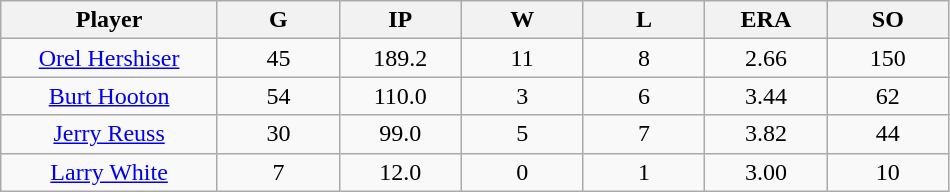<table class="wikitable sortable">
<tr>
<th bgcolor="#DDDDFF" width="16%">Player</th>
<th bgcolor="#DDDDFF" width="9%">G</th>
<th bgcolor="#DDDDFF" width="9%">IP</th>
<th bgcolor="#DDDDFF" width="9%">W</th>
<th bgcolor="#DDDDFF" width="9%">L</th>
<th bgcolor="#DDDDFF" width="9%">ERA</th>
<th bgcolor="#DDDDFF" width="9%">SO</th>
</tr>
<tr align="center">
<td><a href='#'>Orel Hershiser</a></td>
<td>45</td>
<td>189.2</td>
<td>11</td>
<td>8</td>
<td>2.66</td>
<td>150</td>
</tr>
<tr align=center>
<td><a href='#'>Burt Hooton</a></td>
<td>54</td>
<td>110.0</td>
<td>3</td>
<td>6</td>
<td>3.44</td>
<td>62</td>
</tr>
<tr align=center>
<td><a href='#'>Jerry Reuss</a></td>
<td>30</td>
<td>99.0</td>
<td>5</td>
<td>7</td>
<td>3.82</td>
<td>44</td>
</tr>
<tr align=center>
<td><a href='#'>Larry White</a></td>
<td>7</td>
<td>12.0</td>
<td>0</td>
<td>1</td>
<td>3.00</td>
<td>10</td>
</tr>
</table>
